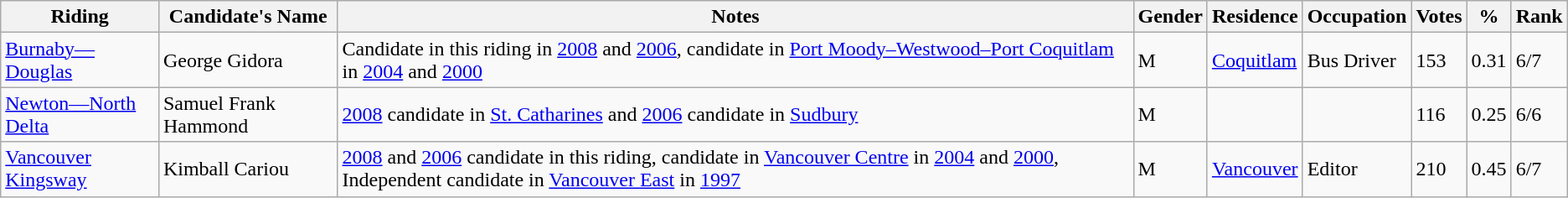<table class="wikitable sortable">
<tr>
<th>Riding<br></th>
<th>Candidate's Name</th>
<th>Notes</th>
<th>Gender</th>
<th>Residence</th>
<th>Occupation</th>
<th>Votes</th>
<th>%</th>
<th>Rank</th>
</tr>
<tr>
<td><a href='#'>Burnaby—Douglas</a></td>
<td>George Gidora</td>
<td>Candidate in this riding in <a href='#'>2008</a> and <a href='#'>2006</a>, candidate in <a href='#'>Port Moody–Westwood–Port Coquitlam</a> in <a href='#'>2004</a> and <a href='#'>2000</a></td>
<td>M</td>
<td><a href='#'>Coquitlam</a></td>
<td>Bus Driver</td>
<td>153</td>
<td>0.31</td>
<td>6/7</td>
</tr>
<tr>
<td><a href='#'>Newton—North Delta</a></td>
<td>Samuel Frank Hammond</td>
<td><a href='#'>2008</a> candidate in <a href='#'>St. Catharines</a> and <a href='#'>2006</a> candidate in <a href='#'>Sudbury</a></td>
<td>M</td>
<td></td>
<td></td>
<td>116</td>
<td>0.25</td>
<td>6/6</td>
</tr>
<tr>
<td><a href='#'>Vancouver Kingsway</a></td>
<td>Kimball Cariou</td>
<td><a href='#'>2008</a> and <a href='#'>2006</a> candidate in this riding, candidate in <a href='#'>Vancouver Centre</a> in <a href='#'>2004</a> and <a href='#'>2000</a>, Independent candidate in <a href='#'>Vancouver East</a> in <a href='#'>1997</a></td>
<td>M</td>
<td><a href='#'>Vancouver</a></td>
<td>Editor</td>
<td>210</td>
<td>0.45</td>
<td>6/7</td>
</tr>
</table>
